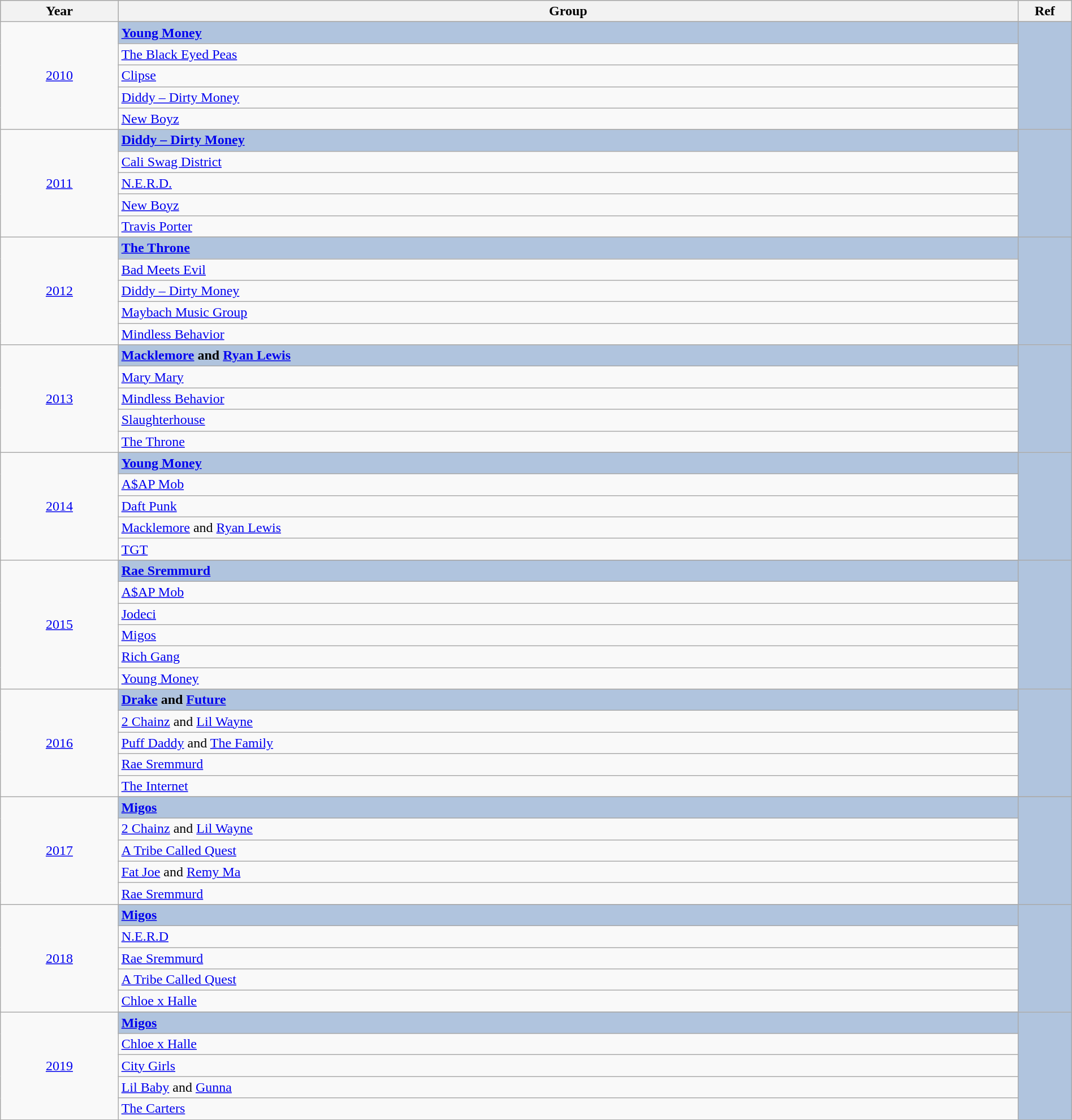<table class="wikitable" style="width:100%;">
<tr style="background:#bebebe;">
<th style="width:11%;">Year</th>
<th style="width:84%;">Group</th>
<th style="width:5%;">Ref</th>
</tr>
<tr>
<td rowspan="6" align="center"><a href='#'>2010</a></td>
</tr>
<tr style="background:#B0C4DE">
<td><strong><a href='#'>Young Money</a></strong></td>
<td rowspan="6" align="center"></td>
</tr>
<tr>
<td><a href='#'>The Black Eyed Peas</a></td>
</tr>
<tr>
<td><a href='#'>Clipse</a></td>
</tr>
<tr>
<td><a href='#'>Diddy – Dirty Money</a></td>
</tr>
<tr>
<td><a href='#'>New Boyz</a></td>
</tr>
<tr>
<td rowspan="6" align="center"><a href='#'>2011</a></td>
</tr>
<tr style="background:#B0C4DE">
<td><strong><a href='#'>Diddy – Dirty Money</a></strong></td>
<td rowspan="6" align="center"></td>
</tr>
<tr>
<td><a href='#'>Cali Swag District</a></td>
</tr>
<tr>
<td><a href='#'>N.E.R.D.</a></td>
</tr>
<tr>
<td><a href='#'>New Boyz</a></td>
</tr>
<tr>
<td><a href='#'>Travis Porter</a></td>
</tr>
<tr>
<td rowspan="6" align="center"><a href='#'>2012</a></td>
</tr>
<tr style="background:#B0C4DE">
<td><strong><a href='#'>The Throne</a></strong></td>
<td rowspan="6" align="center"></td>
</tr>
<tr>
<td><a href='#'>Bad Meets Evil</a></td>
</tr>
<tr>
<td><a href='#'>Diddy – Dirty Money</a></td>
</tr>
<tr>
<td><a href='#'>Maybach Music Group</a></td>
</tr>
<tr>
<td><a href='#'>Mindless Behavior</a></td>
</tr>
<tr>
<td rowspan="6" align="center"><a href='#'>2013</a></td>
</tr>
<tr style="background:#B0C4DE">
<td><strong><a href='#'>Macklemore</a> and <a href='#'>Ryan Lewis</a></strong></td>
<td rowspan="6" align="center"></td>
</tr>
<tr>
<td><a href='#'>Mary Mary</a></td>
</tr>
<tr>
<td><a href='#'>Mindless Behavior</a></td>
</tr>
<tr>
<td><a href='#'>Slaughterhouse</a></td>
</tr>
<tr>
<td><a href='#'>The Throne</a></td>
</tr>
<tr>
<td rowspan="6" align="center"><a href='#'>2014</a></td>
</tr>
<tr style="background:#B0C4DE">
<td><strong><a href='#'>Young Money</a></strong></td>
<td rowspan="6" align="center"></td>
</tr>
<tr>
<td><a href='#'>A$AP Mob</a></td>
</tr>
<tr>
<td><a href='#'>Daft Punk</a></td>
</tr>
<tr>
<td><a href='#'>Macklemore</a> and <a href='#'>Ryan Lewis</a></td>
</tr>
<tr>
<td><a href='#'>TGT</a></td>
</tr>
<tr>
<td rowspan="7" align="center"><a href='#'>2015</a></td>
</tr>
<tr style="background:#B0C4DE">
<td><strong><a href='#'>Rae Sremmurd</a></strong></td>
<td rowspan="7" align="center"></td>
</tr>
<tr>
<td><a href='#'>A$AP Mob</a></td>
</tr>
<tr>
<td><a href='#'>Jodeci</a></td>
</tr>
<tr>
<td><a href='#'>Migos</a></td>
</tr>
<tr>
<td><a href='#'>Rich Gang</a></td>
</tr>
<tr>
<td><a href='#'>Young Money</a></td>
</tr>
<tr>
<td rowspan="6" align="center"><a href='#'>2016</a></td>
</tr>
<tr style="background:#B0C4DE">
<td><strong><a href='#'>Drake</a> and <a href='#'>Future</a></strong></td>
<td rowspan="5" align="center"></td>
</tr>
<tr>
<td><a href='#'>2 Chainz</a> and <a href='#'>Lil Wayne</a></td>
</tr>
<tr>
<td><a href='#'>Puff Daddy</a> and <a href='#'>The Family</a></td>
</tr>
<tr>
<td><a href='#'>Rae Sremmurd</a></td>
</tr>
<tr>
<td><a href='#'>The Internet</a></td>
</tr>
<tr>
<td rowspan="6" align="center"><a href='#'>2017</a></td>
</tr>
<tr style="background:#B0C4DE">
<td><strong><a href='#'>Migos</a></strong></td>
<td rowspan="6" align="center"></td>
</tr>
<tr>
<td><a href='#'>2 Chainz</a> and <a href='#'>Lil Wayne</a></td>
</tr>
<tr>
<td><a href='#'>A Tribe Called Quest</a></td>
</tr>
<tr>
<td><a href='#'>Fat Joe</a> and <a href='#'>Remy Ma</a></td>
</tr>
<tr>
<td><a href='#'>Rae Sremmurd</a></td>
</tr>
<tr>
<td rowspan="6" align="center"><a href='#'>2018</a></td>
</tr>
<tr style="background:#B0C4DE">
<td><strong><a href='#'>Migos</a></strong></td>
<td rowspan="6" align="center"></td>
</tr>
<tr>
<td><a href='#'>N.E.R.D</a></td>
</tr>
<tr>
<td><a href='#'>Rae Sremmurd</a></td>
</tr>
<tr>
<td><a href='#'>A Tribe Called Quest</a></td>
</tr>
<tr>
<td><a href='#'>Chloe x Halle</a></td>
</tr>
<tr>
<td rowspan="6" align="center"><a href='#'>2019</a></td>
</tr>
<tr style="background:#B0C4DE">
<td><strong><a href='#'>Migos</a></strong></td>
<td rowspan="6" align="center"></td>
</tr>
<tr>
<td><a href='#'>Chloe x Halle</a></td>
</tr>
<tr>
<td><a href='#'>City Girls</a></td>
</tr>
<tr>
<td><a href='#'>Lil Baby</a> and <a href='#'>Gunna</a></td>
</tr>
<tr>
<td><a href='#'>The Carters</a></td>
</tr>
</table>
